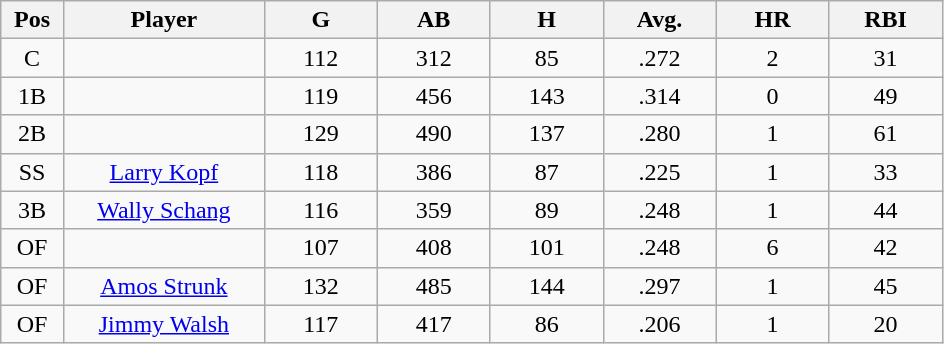<table class="wikitable sortable">
<tr>
<th bgcolor="#DDDDFF" width="5%">Pos</th>
<th bgcolor="#DDDDFF" width="16%">Player</th>
<th bgcolor="#DDDDFF" width="9%">G</th>
<th bgcolor="#DDDDFF" width="9%">AB</th>
<th bgcolor="#DDDDFF" width="9%">H</th>
<th bgcolor="#DDDDFF" width="9%">Avg.</th>
<th bgcolor="#DDDDFF" width="9%">HR</th>
<th bgcolor="#DDDDFF" width="9%">RBI</th>
</tr>
<tr align="center">
<td>C</td>
<td></td>
<td>112</td>
<td>312</td>
<td>85</td>
<td>.272</td>
<td>2</td>
<td>31</td>
</tr>
<tr align="center">
<td>1B</td>
<td></td>
<td>119</td>
<td>456</td>
<td>143</td>
<td>.314</td>
<td>0</td>
<td>49</td>
</tr>
<tr align="center">
<td>2B</td>
<td></td>
<td>129</td>
<td>490</td>
<td>137</td>
<td>.280</td>
<td>1</td>
<td>61</td>
</tr>
<tr align="center">
<td>SS</td>
<td><a href='#'>Larry Kopf</a></td>
<td>118</td>
<td>386</td>
<td>87</td>
<td>.225</td>
<td>1</td>
<td>33</td>
</tr>
<tr align=center>
<td>3B</td>
<td><a href='#'>Wally Schang</a></td>
<td>116</td>
<td>359</td>
<td>89</td>
<td>.248</td>
<td>1</td>
<td>44</td>
</tr>
<tr align=center>
<td>OF</td>
<td></td>
<td>107</td>
<td>408</td>
<td>101</td>
<td>.248</td>
<td>6</td>
<td>42</td>
</tr>
<tr align="center">
<td>OF</td>
<td><a href='#'>Amos Strunk</a></td>
<td>132</td>
<td>485</td>
<td>144</td>
<td>.297</td>
<td>1</td>
<td>45</td>
</tr>
<tr align=center>
<td>OF</td>
<td><a href='#'>Jimmy Walsh</a></td>
<td>117</td>
<td>417</td>
<td>86</td>
<td>.206</td>
<td>1</td>
<td>20</td>
</tr>
</table>
